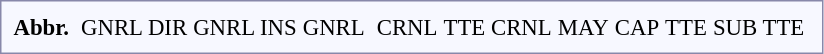<table style="border:1px solid #8888aa; background-color:#f7f8ff; padding:5px; font-size:95%; margin: 0px 12px 12px 0px;">
<tr style="text-align:center;">
<th>Abbr.</th>
<td colspan=2 rowspan=2></td>
<td colspan=2>GNRL DIR</td>
<td colspan=2>GNRL INS</td>
<td colspan=2>GNRL</td>
<td colspan=2 rowspan=2></td>
<td colspan=2>CRNL</td>
<td colspan=2>TTE CRNL</td>
<td colspan=2>MAY</td>
<td colspan=2>CAP</td>
<td colspan=3>TTE</td>
<td colspan=3>SUB TTE</td>
<td colspan=12></td>
</tr>
</table>
